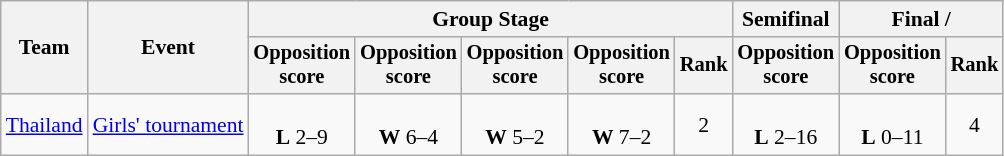<table class=wikitable style=font-size:90%;text-align:center>
<tr>
<th rowspan=2>Team</th>
<th rowspan=2>Event</th>
<th colspan=5>Group Stage</th>
<th>Semifinal</th>
<th colspan=2>Final / </th>
</tr>
<tr style=font-size:95%>
<th>Opposition<br>score</th>
<th>Opposition<br>score</th>
<th>Opposition<br>score</th>
<th>Opposition<br>score</th>
<th>Rank</th>
<th>Opposition<br>score</th>
<th>Opposition<br>score</th>
<th>Rank</th>
</tr>
<tr>
<td align=left><a href='#'>Thailand</a></td>
<td align=left><a href='#'>Girls' tournament</a></td>
<td><br><strong>L</strong> 2–9</td>
<td><br><strong>W</strong> 6–4</td>
<td><br><strong>W</strong> 5–2</td>
<td><br><strong>W</strong> 7–2</td>
<td>2</td>
<td><br><strong>L</strong> 2–16</td>
<td><br><strong>L</strong> 0–11</td>
<td>4</td>
</tr>
</table>
